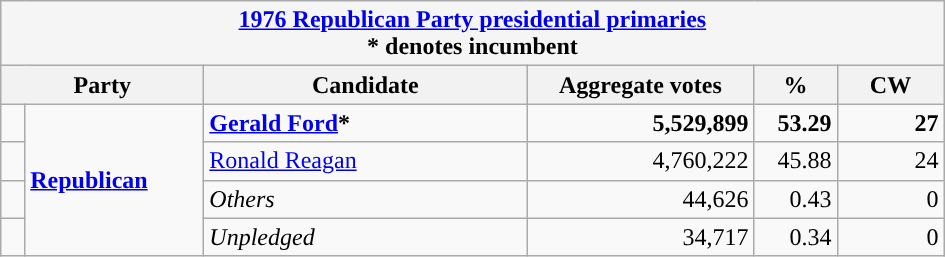<table class="wikitable">
<tr>
<th colspan=6 style="background:#f5f5f5"><a href='#'>1976 Republican Party presidential primaries</a><br>* denotes incumbent</th>
</tr>
<tr>
<th style="width: 8em;" colspan=2>Party</th>
<th>Candidate</th>
<th>Aggregate votes</th>
<th>%</th>
<th><abbr>CW</abbr></th>
</tr>
<tr>
<td style="background-color: "></td>
<td style="width: 7em;" rowspan=4><strong><a href='#'>Republican</a></strong></td>
<td style="width: 13em;"><strong><a href='#'>Gerald Ford</a>*</strong></td>
<td style="width: 9em; text-align:right"><strong>5,529,899</strong></td>
<td style="width: 3em; text-align:right"><strong>53.29</strong></td>
<td style="width: 4em; text-align:right"><strong>27</strong></td>
</tr>
<tr>
<td style="background-color: "></td>
<td><a href='#'>Ronald Reagan</a></td>
<td style="text-align:right">4,760,222</td>
<td style="text-align:right">45.88</td>
<td style="text-align:right">24</td>
</tr>
<tr>
<td style="background-color: "></td>
<td><em>Others</em></td>
<td style="text-align:right">44,626</td>
<td style="text-align:right">0.43</td>
<td style="text-align:right">0</td>
</tr>
<tr>
<td style="background-color: "></td>
<td><em>Unpledged</em></td>
<td style="text-align:right">34,717</td>
<td style="text-align:right">0.34</td>
<td style="text-align:right">0</td>
</tr>
</table>
